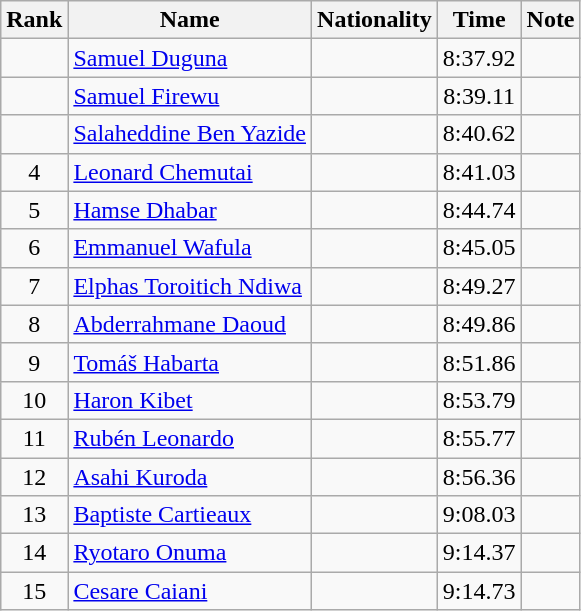<table class="wikitable sortable" style="text-align:center">
<tr>
<th>Rank</th>
<th>Name</th>
<th>Nationality</th>
<th>Time</th>
<th>Note</th>
</tr>
<tr>
<td></td>
<td align=left><a href='#'>Samuel Duguna</a></td>
<td align=left></td>
<td>8:37.92</td>
<td></td>
</tr>
<tr>
<td></td>
<td align=left><a href='#'>Samuel Firewu</a></td>
<td align=left></td>
<td>8:39.11</td>
<td></td>
</tr>
<tr>
<td></td>
<td align=left><a href='#'>Salaheddine Ben Yazide</a></td>
<td align=left></td>
<td>8:40.62</td>
<td></td>
</tr>
<tr>
<td>4</td>
<td align=left><a href='#'>Leonard Chemutai</a></td>
<td align=left></td>
<td>8:41.03</td>
<td></td>
</tr>
<tr>
<td>5</td>
<td align=left><a href='#'>Hamse Dhabar</a></td>
<td align=left></td>
<td>8:44.74</td>
<td></td>
</tr>
<tr>
<td>6</td>
<td align=left><a href='#'>Emmanuel Wafula</a></td>
<td align=left></td>
<td>8:45.05</td>
<td></td>
</tr>
<tr>
<td>7</td>
<td align=left><a href='#'>Elphas Toroitich Ndiwa</a></td>
<td align=left></td>
<td>8:49.27</td>
<td></td>
</tr>
<tr>
<td>8</td>
<td align=left><a href='#'>Abderrahmane Daoud</a></td>
<td align=left></td>
<td>8:49.86</td>
<td></td>
</tr>
<tr>
<td>9</td>
<td align=left><a href='#'>Tomáš Habarta</a></td>
<td align=left></td>
<td>8:51.86</td>
<td></td>
</tr>
<tr>
<td>10</td>
<td align=left><a href='#'>Haron Kibet</a></td>
<td align=left></td>
<td>8:53.79</td>
<td></td>
</tr>
<tr>
<td>11</td>
<td align=left><a href='#'>Rubén Leonardo</a></td>
<td align=left></td>
<td>8:55.77</td>
<td></td>
</tr>
<tr>
<td>12</td>
<td align=left><a href='#'>Asahi Kuroda</a></td>
<td align=left></td>
<td>8:56.36</td>
<td></td>
</tr>
<tr>
<td>13</td>
<td align=left><a href='#'>Baptiste Cartieaux</a></td>
<td align=left></td>
<td>9:08.03</td>
<td></td>
</tr>
<tr>
<td>14</td>
<td align=left><a href='#'>Ryotaro Onuma</a></td>
<td align=left></td>
<td>9:14.37</td>
<td></td>
</tr>
<tr>
<td>15</td>
<td align=left><a href='#'>Cesare Caiani</a></td>
<td align=left></td>
<td>9:14.73</td>
<td></td>
</tr>
</table>
